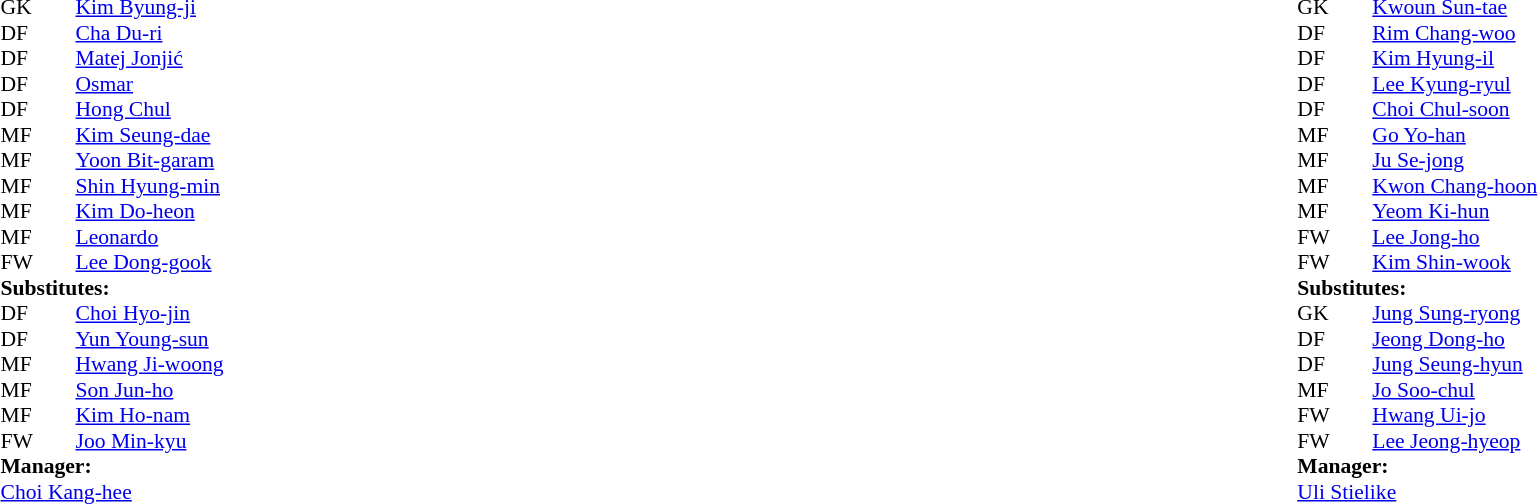<table width="100%">
<tr>
<td valign="top" width="50%"><br><table style="font-size: 90%" cellspacing="0" cellpadding="0">
<tr>
<th width=25></th>
<th width=25></th>
</tr>
<tr>
<td>GK</td>
<td><strong> </strong></td>
<td> <a href='#'>Kim Byung-ji</a></td>
<td></td>
<td></td>
</tr>
<tr>
<td>DF</td>
<td><strong> </strong></td>
<td> <a href='#'>Cha Du-ri</a></td>
<td></td>
<td></td>
</tr>
<tr>
<td>DF</td>
<td><strong> </strong></td>
<td> <a href='#'>Matej Jonjić</a></td>
<td></td>
<td></td>
</tr>
<tr>
<td>DF</td>
<td><strong> </strong></td>
<td> <a href='#'>Osmar</a></td>
<td></td>
<td></td>
</tr>
<tr>
<td>DF</td>
<td><strong> </strong></td>
<td> <a href='#'>Hong Chul</a></td>
<td></td>
<td></td>
</tr>
<tr>
<td>MF</td>
<td><strong> </strong></td>
<td> <a href='#'>Kim Seung-dae</a></td>
<td></td>
<td></td>
</tr>
<tr>
<td>MF</td>
<td><strong> </strong></td>
<td> <a href='#'>Yoon Bit-garam</a></td>
<td></td>
<td></td>
</tr>
<tr>
<td>MF</td>
<td><strong> </strong></td>
<td> <a href='#'>Shin Hyung-min</a></td>
<td></td>
<td></td>
</tr>
<tr>
<td>MF</td>
<td><strong> </strong></td>
<td> <a href='#'>Kim Do-heon</a></td>
<td></td>
<td></td>
</tr>
<tr>
<td>MF</td>
<td><strong> </strong></td>
<td> <a href='#'>Leonardo</a></td>
<td></td>
<td></td>
</tr>
<tr>
<td>FW</td>
<td><strong> </strong></td>
<td> <a href='#'>Lee Dong-gook</a></td>
<td></td>
<td></td>
</tr>
<tr>
<td colspan=3><strong>Substitutes:</strong></td>
</tr>
<tr>
<td>DF</td>
<td><strong> </strong></td>
<td> <a href='#'>Choi Hyo-jin</a></td>
<td></td>
<td></td>
</tr>
<tr>
<td>DF</td>
<td><strong> </strong></td>
<td> <a href='#'>Yun Young-sun</a></td>
<td></td>
<td></td>
</tr>
<tr>
<td>MF</td>
<td><strong> </strong></td>
<td> <a href='#'>Hwang Ji-woong</a></td>
<td></td>
<td></td>
</tr>
<tr>
<td>MF</td>
<td><strong> </strong></td>
<td> <a href='#'>Son Jun-ho</a></td>
<td></td>
<td></td>
</tr>
<tr>
<td>MF</td>
<td><strong> </strong></td>
<td> <a href='#'>Kim Ho-nam</a></td>
<td></td>
<td></td>
</tr>
<tr>
<td>FW</td>
<td><strong> </strong></td>
<td> <a href='#'>Joo Min-kyu</a></td>
<td></td>
<td></td>
</tr>
<tr>
<td colspan=3><strong>Manager:</strong></td>
</tr>
<tr>
<td colspan=4> <a href='#'>Choi Kang-hee</a></td>
</tr>
</table>
</td>
<td valign="top" width="50%"><br><table style="font-size: 90%" cellspacing="0" cellpadding="0" align=center>
<tr>
<th width=25></th>
<th width=25></th>
</tr>
<tr>
<td>GK</td>
<td><strong> </strong></td>
<td> <a href='#'>Kwoun Sun-tae</a></td>
<td></td>
<td></td>
</tr>
<tr>
<td>DF</td>
<td><strong> </strong></td>
<td> <a href='#'>Rim Chang-woo</a></td>
<td></td>
<td></td>
</tr>
<tr>
<td>DF</td>
<td><strong> </strong></td>
<td> <a href='#'>Kim Hyung-il</a></td>
<td></td>
<td></td>
</tr>
<tr>
<td>DF</td>
<td><strong> </strong></td>
<td> <a href='#'>Lee Kyung-ryul</a></td>
<td></td>
<td></td>
</tr>
<tr>
<td>DF</td>
<td><strong> </strong></td>
<td> <a href='#'>Choi Chul-soon</a></td>
<td></td>
<td></td>
</tr>
<tr>
<td>MF</td>
<td><strong> </strong></td>
<td> <a href='#'>Go Yo-han</a></td>
<td></td>
<td></td>
</tr>
<tr>
<td>MF</td>
<td><strong> </strong></td>
<td> <a href='#'>Ju Se-jong</a></td>
<td></td>
<td></td>
</tr>
<tr>
<td>MF</td>
<td><strong> </strong></td>
<td> <a href='#'>Kwon Chang-hoon</a></td>
<td></td>
<td></td>
</tr>
<tr>
<td>MF</td>
<td><strong> </strong></td>
<td> <a href='#'>Yeom Ki-hun</a></td>
<td></td>
<td></td>
</tr>
<tr>
<td>FW</td>
<td><strong> </strong></td>
<td> <a href='#'>Lee Jong-ho</a></td>
<td></td>
<td></td>
</tr>
<tr>
<td>FW</td>
<td><strong> </strong></td>
<td> <a href='#'>Kim Shin-wook</a></td>
<td></td>
<td></td>
</tr>
<tr>
<td colspan=3><strong>Substitutes:</strong></td>
</tr>
<tr>
<td>GK</td>
<td><strong> </strong></td>
<td> <a href='#'>Jung Sung-ryong</a></td>
<td></td>
<td></td>
</tr>
<tr>
<td>DF</td>
<td><strong> </strong></td>
<td> <a href='#'>Jeong Dong-ho</a></td>
<td></td>
<td></td>
</tr>
<tr>
<td>DF</td>
<td><strong> </strong></td>
<td> <a href='#'>Jung Seung-hyun</a></td>
<td></td>
<td></td>
</tr>
<tr>
<td>MF</td>
<td><strong> </strong></td>
<td> <a href='#'>Jo Soo-chul</a></td>
<td></td>
<td></td>
</tr>
<tr>
<td>FW</td>
<td><strong> </strong></td>
<td> <a href='#'>Hwang Ui-jo</a></td>
<td></td>
<td></td>
</tr>
<tr>
<td>FW</td>
<td><strong> </strong></td>
<td> <a href='#'>Lee Jeong-hyeop</a></td>
<td></td>
<td></td>
</tr>
<tr>
<td colspan=3><strong>Manager:</strong></td>
</tr>
<tr>
<td colspan=4> <a href='#'>Uli Stielike</a></td>
</tr>
</table>
</td>
</tr>
</table>
